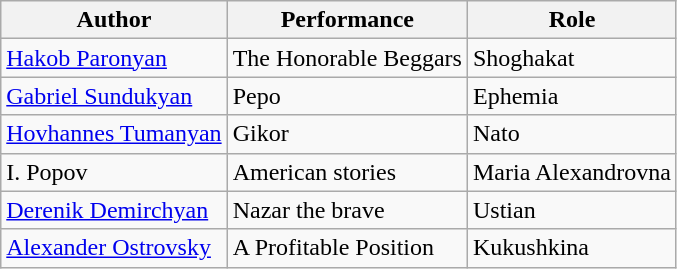<table class="wikitable">
<tr>
<th>Author</th>
<th>Performance</th>
<th>Role</th>
</tr>
<tr>
<td><a href='#'>Hakob Paronyan</a></td>
<td>The Honorable Beggars</td>
<td>Shoghakat</td>
</tr>
<tr>
<td><a href='#'>Gabriel Sundukyan</a></td>
<td>Pepo</td>
<td>Ephemia</td>
</tr>
<tr>
<td><a href='#'>Hovhannes Tumanyan</a></td>
<td>Gikor</td>
<td>Nato</td>
</tr>
<tr>
<td>I. Popov</td>
<td>American stories</td>
<td>Maria Alexandrovna</td>
</tr>
<tr>
<td><a href='#'>Derenik Demirchyan</a></td>
<td>Nazar the brave</td>
<td>Ustian</td>
</tr>
<tr>
<td><a href='#'>Alexander Ostrovsky</a></td>
<td>A Profitable Position</td>
<td>Kukushkina</td>
</tr>
</table>
